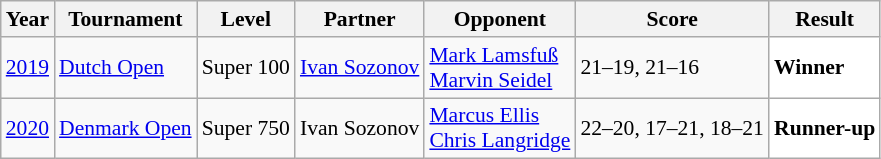<table class="sortable wikitable" style="font-size: 90%;">
<tr>
<th>Year</th>
<th>Tournament</th>
<th>Level</th>
<th>Partner</th>
<th>Opponent</th>
<th>Score</th>
<th>Result</th>
</tr>
<tr>
<td align="center"><a href='#'>2019</a></td>
<td align="left"><a href='#'>Dutch Open</a></td>
<td align="left">Super 100</td>
<td align="left"> <a href='#'>Ivan Sozonov</a></td>
<td align="left"> <a href='#'>Mark Lamsfuß</a> <br>  <a href='#'>Marvin Seidel</a></td>
<td align="left">21–19, 21–16</td>
<td style="text-align:left; background:white"><strong> Winner</strong></td>
</tr>
<tr>
<td align="center"><a href='#'>2020</a></td>
<td align="left"><a href='#'>Denmark Open</a></td>
<td align="left">Super 750</td>
<td align="left"> Ivan Sozonov</td>
<td align="left"> <a href='#'>Marcus Ellis</a> <br>  <a href='#'>Chris Langridge</a></td>
<td align="left">22–20, 17–21, 18–21</td>
<td style="text-align:left; background:white"> <strong>Runner-up</strong></td>
</tr>
</table>
